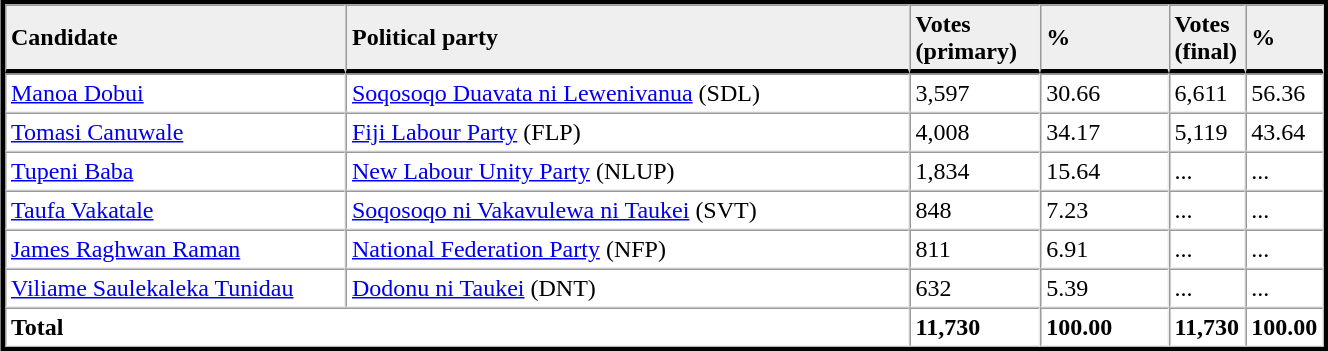<table table width="70%" border="1" align="center" cellpadding=3 cellspacing=0 style="margin:5px; border:3px solid;">
<tr>
<td td width="27%" style="border-bottom:3px solid; background:#efefef;"><strong>Candidate</strong></td>
<td td width="45%" style="border-bottom:3px solid; background:#efefef;"><strong>Political party</strong></td>
<td td width="10%" style="border-bottom:3px solid; background:#efefef;"><strong>Votes<br>(primary)</strong></td>
<td td width="10%" style="border-bottom:3px solid; background:#efefef;"><strong>%</strong></td>
<td td width="4%" style="border-bottom:3px solid; background:#efefef;"><strong>Votes<br>(final)</strong></td>
<td td width="4%" style="border-bottom:3px solid; background:#efefef;"><strong>%</strong></td>
</tr>
<tr>
<td><a href='#'>Manoa Dobui</a></td>
<td><a href='#'>Soqosoqo Duavata ni Lewenivanua</a> (SDL)</td>
<td>3,597</td>
<td>30.66</td>
<td>6,611</td>
<td>56.36</td>
</tr>
<tr>
<td><a href='#'>Tomasi Canuwale</a></td>
<td><a href='#'>Fiji Labour Party</a> (FLP)</td>
<td>4,008</td>
<td>34.17</td>
<td>5,119</td>
<td>43.64</td>
</tr>
<tr>
<td><a href='#'>Tupeni Baba</a></td>
<td><a href='#'>New Labour Unity Party</a> (NLUP)</td>
<td>1,834</td>
<td>15.64</td>
<td>...</td>
<td>...</td>
</tr>
<tr>
<td><a href='#'>Taufa Vakatale</a></td>
<td><a href='#'>Soqosoqo ni Vakavulewa ni Taukei</a> (SVT)</td>
<td>848</td>
<td>7.23</td>
<td>...</td>
<td>...</td>
</tr>
<tr>
<td><a href='#'>James Raghwan Raman</a></td>
<td><a href='#'>National Federation Party</a> (NFP)</td>
<td>811</td>
<td>6.91</td>
<td>...</td>
<td>...</td>
</tr>
<tr>
<td><a href='#'>Viliame Saulekaleka Tunidau</a></td>
<td><a href='#'>Dodonu ni Taukei</a> (DNT)</td>
<td>632</td>
<td>5.39</td>
<td>...</td>
<td>...</td>
</tr>
<tr>
<td colspan=2><strong>Total</strong></td>
<td><strong>11,730</strong></td>
<td><strong>100.00</strong></td>
<td><strong>11,730</strong></td>
<td><strong>100.00</strong></td>
</tr>
<tr>
</tr>
</table>
